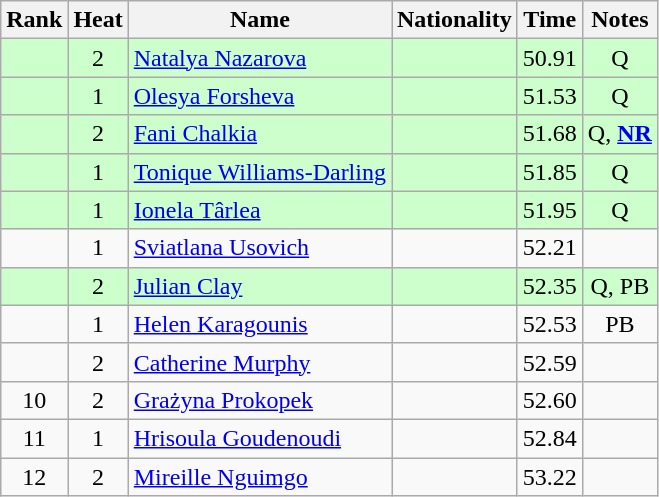<table class="wikitable sortable" style="text-align:center">
<tr>
<th>Rank</th>
<th>Heat</th>
<th>Name</th>
<th>Nationality</th>
<th>Time</th>
<th>Notes</th>
</tr>
<tr bgcolor=ccffcc>
<td></td>
<td>2</td>
<td align="left"><a href='#'>Natalya Nazarova</a></td>
<td align=left></td>
<td>50.91</td>
<td>Q</td>
</tr>
<tr bgcolor=ccffcc>
<td></td>
<td>1</td>
<td align="left"><a href='#'>Olesya Forsheva</a></td>
<td align=left></td>
<td>51.53</td>
<td>Q</td>
</tr>
<tr bgcolor=ccffcc>
<td></td>
<td>2</td>
<td align="left"><a href='#'>Fani Chalkia</a></td>
<td align=left></td>
<td>51.68</td>
<td>Q, <strong><a href='#'>NR</a></strong></td>
</tr>
<tr bgcolor=ccffcc>
<td></td>
<td>1</td>
<td align="left"><a href='#'>Tonique Williams-Darling</a></td>
<td align=left></td>
<td>51.85</td>
<td>Q</td>
</tr>
<tr bgcolor=ccffcc>
<td></td>
<td>1</td>
<td align="left"><a href='#'>Ionela Târlea</a></td>
<td align=left></td>
<td>51.95</td>
<td>Q</td>
</tr>
<tr>
<td></td>
<td>1</td>
<td align="left"><a href='#'>Sviatlana Usovich</a></td>
<td align=left></td>
<td>52.21</td>
<td></td>
</tr>
<tr bgcolor=ccffcc>
<td></td>
<td>2</td>
<td align="left"><a href='#'>Julian Clay</a></td>
<td align=left></td>
<td>52.35</td>
<td>Q, PB</td>
</tr>
<tr>
<td></td>
<td>1</td>
<td align="left"><a href='#'>Helen Karagounis</a></td>
<td align=left></td>
<td>52.53</td>
<td>PB</td>
</tr>
<tr>
<td></td>
<td>2</td>
<td align="left"><a href='#'>Catherine Murphy</a></td>
<td align=left></td>
<td>52.59</td>
<td></td>
</tr>
<tr>
<td>10</td>
<td>2</td>
<td align="left"><a href='#'>Grażyna Prokopek</a></td>
<td align=left></td>
<td>52.60</td>
<td></td>
</tr>
<tr>
<td>11</td>
<td>1</td>
<td align="left"><a href='#'>Hrisoula Goudenoudi</a></td>
<td align=left></td>
<td>52.84</td>
<td></td>
</tr>
<tr>
<td>12</td>
<td>2</td>
<td align="left"><a href='#'>Mireille Nguimgo</a></td>
<td align=left></td>
<td>53.22</td>
<td></td>
</tr>
</table>
